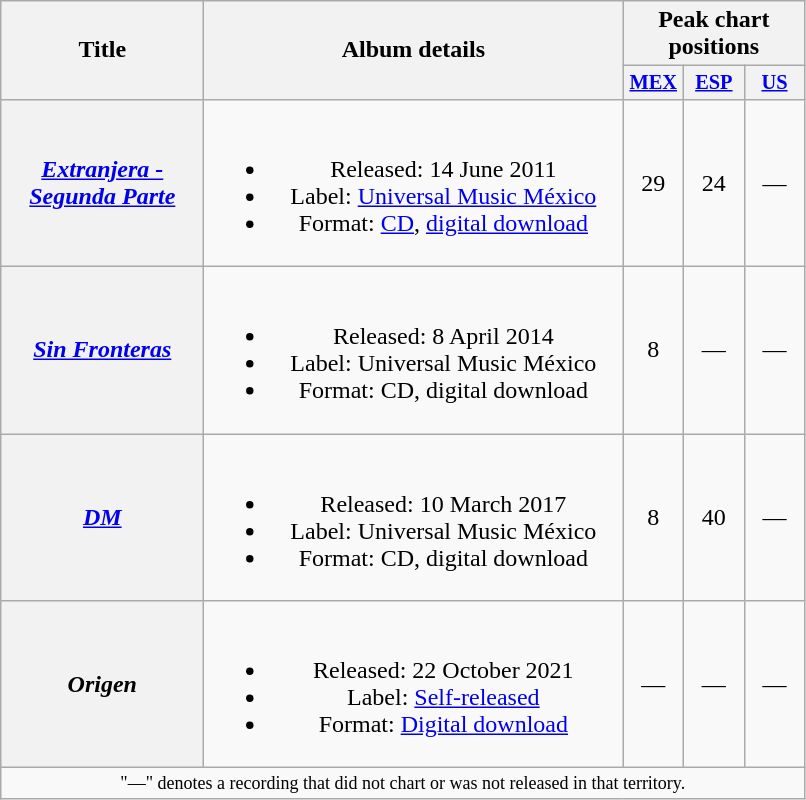<table class="wikitable plainrowheaders" style="text-align:center;">
<tr>
<th scope="col" rowspan="2" style="width:8em;">Title</th>
<th scope="col" rowspan="2" style="width:17em;">Album details</th>
<th scope="col" colspan="3">Peak chart positions</th>
</tr>
<tr>
<th style="width:2.5em; font-size:85%"><a href='#'>MEX</a></th>
<th style="width:2.5em; font-size:85%"><a href='#'>ESP</a><br></th>
<th style="width:2.5em; font-size:85%"><a href='#'>US</a></th>
</tr>
<tr>
<th scope="row"><em><a href='#'>Extranjera - Segunda Parte</a></em></th>
<td><br><ul><li>Released: 14 June 2011</li><li>Label: <a href='#'>Universal Music México</a></li><li>Format: <a href='#'>CD</a>, <a href='#'>digital download</a></li></ul></td>
<td>29<br></td>
<td>24</td>
<td>—</td>
</tr>
<tr>
<th scope="row"><em><a href='#'>Sin Fronteras</a></em></th>
<td><br><ul><li>Released: 8 April 2014</li><li>Label: Universal Music México</li><li>Format: CD, digital download</li></ul></td>
<td>8<br></td>
<td>—</td>
<td>—</td>
</tr>
<tr>
<th scope="row"><em><a href='#'>DM</a></em></th>
<td><br><ul><li>Released: 10 March 2017</li><li>Label: Universal Music México</li><li>Format: CD, digital download</li></ul></td>
<td>8<br></td>
<td>40</td>
<td>—</td>
</tr>
<tr>
<th scope="row"><em>Origen</em></th>
<td><br><ul><li>Released: 22 October 2021</li><li>Label: <a href='#'>Self-released</a></li><li>Format: <a href='#'>Digital download</a></li></ul></td>
<td>—</td>
<td>—</td>
<td>—</td>
</tr>
<tr>
<td colspan="6" style="font-size:9pt">"—" denotes a recording that did not chart or was not released in that territory.</td>
</tr>
</table>
